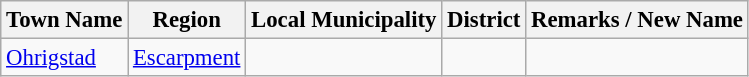<table class="wikitable sortable" style="font-size: 95%;">
<tr>
<th>Town Name</th>
<th>Region</th>
<th>Local Municipality</th>
<th>District</th>
<th>Remarks / New Name</th>
</tr>
<tr>
<td><a href='#'>Ohrigstad</a></td>
<td><a href='#'>Escarpment</a></td>
<td></td>
<td></td>
<td></td>
</tr>
</table>
